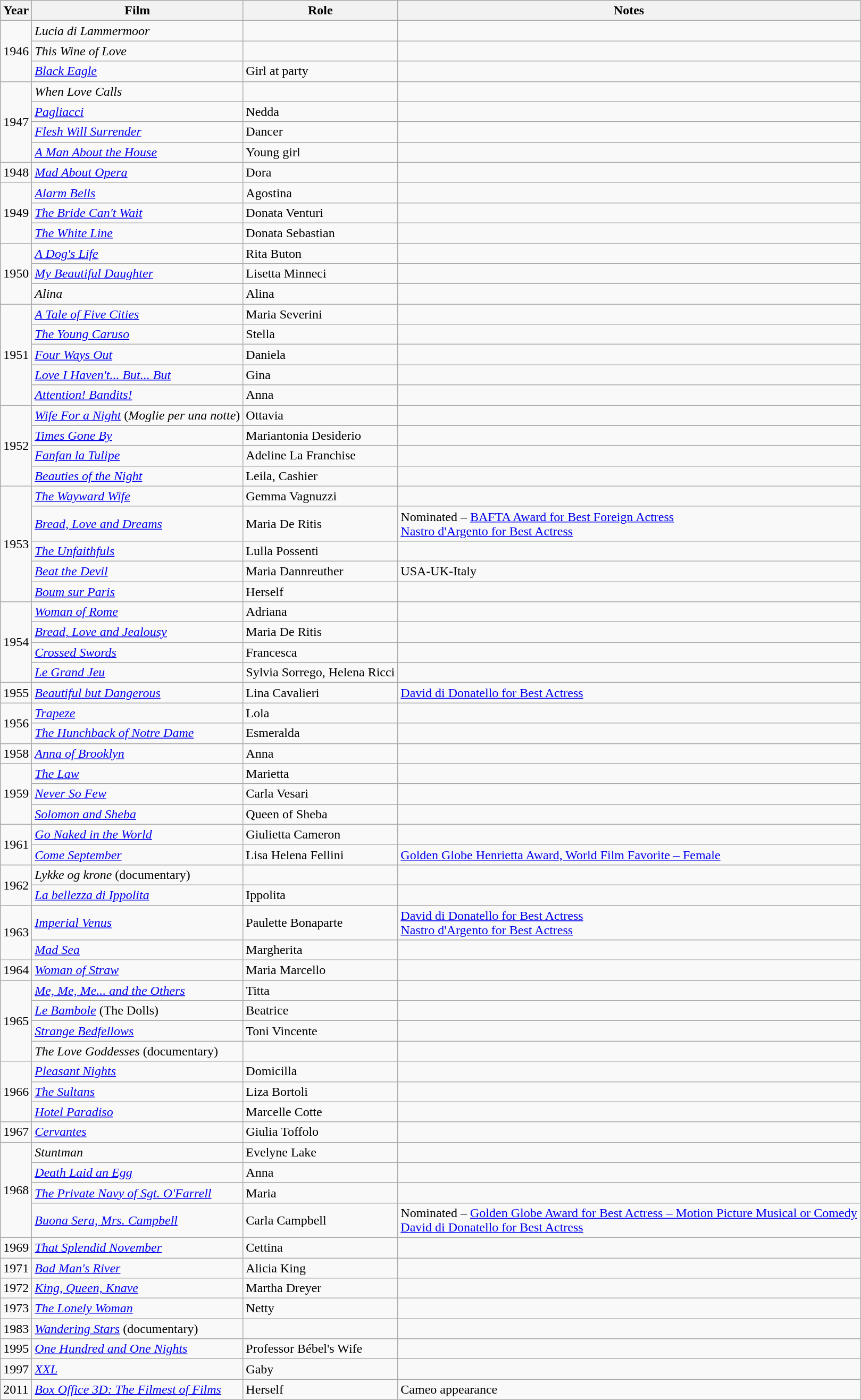<table class="wikitable">
<tr>
<th>Year</th>
<th>Film</th>
<th>Role</th>
<th>Notes</th>
</tr>
<tr>
<td rowspan=3>1946</td>
<td><em>Lucia di Lammermoor</em></td>
<td></td>
<td></td>
</tr>
<tr>
<td><em>This Wine of Love</em></td>
<td></td>
<td></td>
</tr>
<tr>
<td><em><a href='#'>Black Eagle</a></em></td>
<td>Girl at party</td>
<td></td>
</tr>
<tr>
<td rowspan=4>1947</td>
<td><em>When Love Calls</em></td>
<td></td>
<td></td>
</tr>
<tr>
<td><em><a href='#'>Pagliacci</a></em></td>
<td>Nedda</td>
<td></td>
</tr>
<tr>
<td><em><a href='#'>Flesh Will Surrender</a></em></td>
<td>Dancer</td>
<td></td>
</tr>
<tr>
<td><em><a href='#'>A Man About the House</a></em></td>
<td>Young girl</td>
<td></td>
</tr>
<tr>
<td>1948</td>
<td><em><a href='#'>Mad About Opera</a></em></td>
<td>Dora</td>
<td></td>
</tr>
<tr>
<td rowspan=3>1949</td>
<td><em><a href='#'>Alarm Bells</a></em></td>
<td>Agostina</td>
<td></td>
</tr>
<tr>
<td><em><a href='#'>The Bride Can't Wait</a></em></td>
<td>Donata Venturi</td>
<td></td>
</tr>
<tr>
<td><em><a href='#'>The White Line</a></em></td>
<td>Donata Sebastian</td>
<td></td>
</tr>
<tr>
<td rowspan=3>1950</td>
<td><em><a href='#'>A Dog's Life</a></em></td>
<td>Rita Buton</td>
<td></td>
</tr>
<tr>
<td><em><a href='#'>My Beautiful Daughter</a></em></td>
<td>Lisetta Minneci</td>
<td></td>
</tr>
<tr>
<td><em>Alina</em></td>
<td>Alina</td>
<td></td>
</tr>
<tr>
<td rowspan=5>1951</td>
<td><em><a href='#'>A Tale of Five Cities</a></em></td>
<td>Maria Severini</td>
<td></td>
</tr>
<tr>
<td><em><a href='#'>The Young Caruso</a></em></td>
<td>Stella</td>
<td></td>
</tr>
<tr>
<td><em><a href='#'>Four Ways Out</a></em></td>
<td>Daniela</td>
<td></td>
</tr>
<tr>
<td><em><a href='#'>Love I Haven't... But... But</a></em></td>
<td>Gina</td>
<td></td>
</tr>
<tr>
<td><em><a href='#'>Attention! Bandits!</a></em></td>
<td>Anna</td>
<td></td>
</tr>
<tr>
<td rowspan=4>1952</td>
<td><em><a href='#'>Wife For a Night</a></em> (<em>Moglie per una notte</em>)</td>
<td>Ottavia</td>
<td></td>
</tr>
<tr>
<td><em><a href='#'>Times Gone By</a></em></td>
<td>Mariantonia Desiderio</td>
<td></td>
</tr>
<tr>
<td><em><a href='#'>Fanfan la Tulipe</a></em></td>
<td>Adeline La Franchise</td>
<td></td>
</tr>
<tr>
<td><em><a href='#'>Beauties of the Night</a></em></td>
<td>Leila, Cashier</td>
<td></td>
</tr>
<tr>
<td rowspan=5>1953</td>
<td><em><a href='#'>The Wayward Wife</a></em></td>
<td>Gemma Vagnuzzi</td>
<td></td>
</tr>
<tr>
<td><em><a href='#'>Bread, Love and Dreams</a></em></td>
<td>Maria De Ritis</td>
<td>Nominated – <a href='#'>BAFTA Award for Best Foreign Actress</a><br><a href='#'>Nastro d'Argento for Best Actress</a></td>
</tr>
<tr>
<td><em><a href='#'>The Unfaithfuls</a></em></td>
<td>Lulla Possenti</td>
<td></td>
</tr>
<tr>
<td><em><a href='#'>Beat the Devil</a></em></td>
<td>Maria Dannreuther</td>
<td>USA-UK-Italy</td>
</tr>
<tr>
<td><em><a href='#'>Boum sur Paris</a></em></td>
<td>Herself</td>
<td></td>
</tr>
<tr>
<td rowspan=4>1954</td>
<td><em><a href='#'>Woman of Rome</a></em></td>
<td>Adriana</td>
<td></td>
</tr>
<tr>
<td><em><a href='#'>Bread, Love and Jealousy</a></em></td>
<td>Maria De Ritis</td>
<td></td>
</tr>
<tr>
<td><em><a href='#'>Crossed Swords</a></em></td>
<td>Francesca</td>
<td></td>
</tr>
<tr>
<td><em><a href='#'>Le Grand Jeu</a></em></td>
<td>Sylvia Sorrego, Helena Ricci</td>
<td></td>
</tr>
<tr>
<td>1955</td>
<td><em><a href='#'>Beautiful but Dangerous</a></em></td>
<td>Lina Cavalieri</td>
<td><a href='#'>David di Donatello for Best Actress</a></td>
</tr>
<tr>
<td rowspan=2>1956</td>
<td><em><a href='#'>Trapeze</a></em></td>
<td>Lola</td>
<td></td>
</tr>
<tr>
<td><em><a href='#'>The Hunchback of Notre Dame</a></em></td>
<td>Esmeralda</td>
<td></td>
</tr>
<tr>
<td>1958</td>
<td><em><a href='#'>Anna of Brooklyn</a></em></td>
<td>Anna</td>
<td></td>
</tr>
<tr>
<td rowspan=3>1959</td>
<td><em><a href='#'>The Law</a></em></td>
<td>Marietta</td>
<td></td>
</tr>
<tr>
<td><em><a href='#'>Never So Few</a></em></td>
<td>Carla Vesari</td>
<td></td>
</tr>
<tr>
<td><em><a href='#'>Solomon and Sheba</a></em></td>
<td>Queen of Sheba</td>
<td></td>
</tr>
<tr>
<td rowspan=2>1961</td>
<td><em><a href='#'>Go Naked in the World</a></em></td>
<td>Giulietta Cameron</td>
<td></td>
</tr>
<tr>
<td><em><a href='#'>Come September</a></em></td>
<td>Lisa Helena Fellini</td>
<td><a href='#'>Golden Globe Henrietta Award, World Film Favorite – Female</a></td>
</tr>
<tr>
<td rowspan=2>1962</td>
<td><em>Lykke og krone</em> (documentary)</td>
<td></td>
<td></td>
</tr>
<tr>
<td><em><a href='#'>La bellezza di Ippolita</a></em></td>
<td>Ippolita</td>
<td></td>
</tr>
<tr>
<td rowspan=2>1963</td>
<td><em><a href='#'>Imperial Venus</a></em></td>
<td>Paulette Bonaparte</td>
<td><a href='#'>David di Donatello for Best Actress</a><br><a href='#'>Nastro d'Argento for Best Actress</a></td>
</tr>
<tr>
<td><em><a href='#'>Mad Sea</a></em></td>
<td>Margherita</td>
<td></td>
</tr>
<tr>
<td>1964</td>
<td><em><a href='#'>Woman of Straw</a></em></td>
<td>Maria Marcello</td>
<td></td>
</tr>
<tr>
<td rowspan=4>1965</td>
<td><em><a href='#'>Me, Me, Me... and the Others</a></em></td>
<td>Titta</td>
<td></td>
</tr>
<tr>
<td><em><a href='#'>Le Bambole</a></em> (The Dolls)</td>
<td>Beatrice</td>
<td></td>
</tr>
<tr>
<td><em><a href='#'>Strange Bedfellows</a></em></td>
<td>Toni Vincente</td>
<td></td>
</tr>
<tr>
<td><em>The Love Goddesses</em> (documentary)</td>
<td></td>
<td></td>
</tr>
<tr>
<td rowspan=3>1966</td>
<td><em><a href='#'>Pleasant Nights</a></em></td>
<td>Domicilla</td>
<td></td>
</tr>
<tr>
<td><em><a href='#'>The Sultans</a></em></td>
<td>Liza Bortoli</td>
<td></td>
</tr>
<tr>
<td><em><a href='#'>Hotel Paradiso</a></em></td>
<td>Marcelle Cotte</td>
<td></td>
</tr>
<tr>
<td>1967</td>
<td><em><a href='#'>Cervantes</a></em></td>
<td>Giulia Toffolo</td>
<td></td>
</tr>
<tr>
<td rowspan=4>1968</td>
<td><em>Stuntman</em></td>
<td>Evelyne Lake</td>
<td></td>
</tr>
<tr>
<td><em><a href='#'>Death Laid an Egg</a></em></td>
<td>Anna</td>
<td></td>
</tr>
<tr>
<td><em><a href='#'>The Private Navy of Sgt. O'Farrell</a></em></td>
<td>Maria</td>
<td></td>
</tr>
<tr>
<td><em><a href='#'>Buona Sera, Mrs. Campbell</a></em></td>
<td>Carla Campbell</td>
<td>Nominated – <a href='#'>Golden Globe Award for Best Actress – Motion Picture Musical or Comedy</a><br><a href='#'>David di Donatello for Best Actress</a></td>
</tr>
<tr>
<td>1969</td>
<td><em><a href='#'>That Splendid November</a></em></td>
<td>Cettina</td>
<td></td>
</tr>
<tr>
<td>1971</td>
<td><em><a href='#'>Bad Man's River</a></em></td>
<td>Alicia King</td>
<td></td>
</tr>
<tr>
<td>1972</td>
<td><em><a href='#'>King, Queen, Knave</a></em></td>
<td>Martha Dreyer</td>
<td></td>
</tr>
<tr>
<td>1973</td>
<td><em><a href='#'>The Lonely Woman</a></em></td>
<td>Netty</td>
<td></td>
</tr>
<tr>
<td>1983</td>
<td><em><a href='#'>Wandering Stars</a></em> (documentary)</td>
<td></td>
<td></td>
</tr>
<tr>
<td>1995</td>
<td><em><a href='#'>One Hundred and One Nights</a></em></td>
<td>Professor Bébel's Wife</td>
<td></td>
</tr>
<tr>
<td>1997</td>
<td><em><a href='#'>XXL</a></em></td>
<td>Gaby</td>
<td></td>
</tr>
<tr>
<td>2011</td>
<td><em><a href='#'>Box Office 3D: The Filmest of Films</a></em></td>
<td>Herself</td>
<td>Cameo appearance</td>
</tr>
</table>
